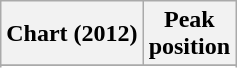<table class="wikitable sortable">
<tr>
<th>Chart (2012)</th>
<th>Peak<br>position</th>
</tr>
<tr>
</tr>
<tr>
</tr>
<tr>
</tr>
<tr>
</tr>
<tr>
</tr>
<tr>
</tr>
<tr>
</tr>
</table>
